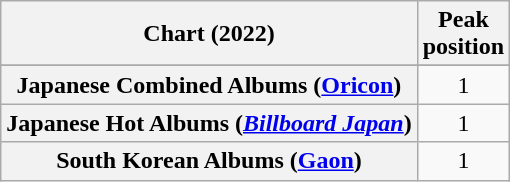<table class="wikitable sortable plainrowheaders" style="text-align:center">
<tr>
<th scope="col">Chart (2022)</th>
<th scope="col">Peak<br>position</th>
</tr>
<tr>
</tr>
<tr>
<th scope="row">Japanese Combined Albums (<a href='#'>Oricon</a>)</th>
<td>1</td>
</tr>
<tr>
<th scope="row">Japanese Hot Albums (<em><a href='#'>Billboard Japan</a></em>)</th>
<td>1</td>
</tr>
<tr>
<th scope="row">South Korean Albums (<a href='#'>Gaon</a>)</th>
<td>1</td>
</tr>
</table>
